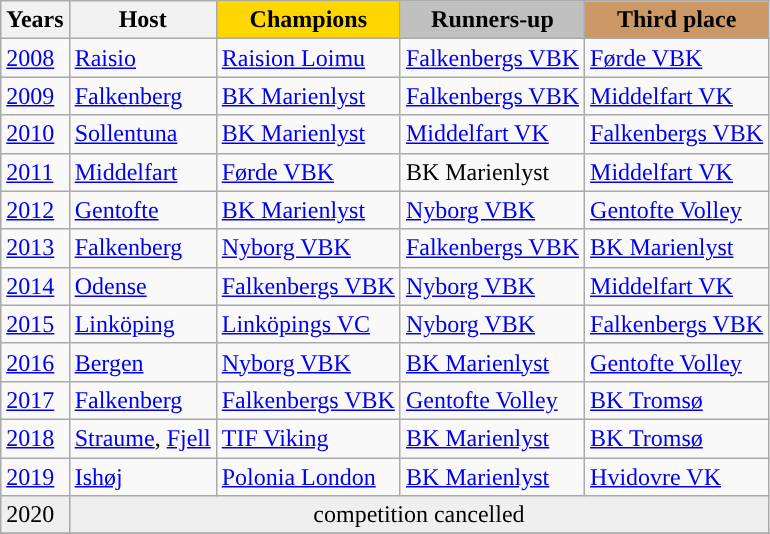<table class=wikitable>
<tr>
<th>Years</th>
<th>Host</th>
<th style="background:gold">Champions</th>
<th style="background:silver">Runners-up</th>
<th style="background:#cc9966">Third place</th>
</tr>
<tr>
<td><a href='#'>2008</a></td>
<td> <a href='#'>Raisio</a></td>
<td>  <a href='#'>Raision Loimu</a></td>
<td>  <a href='#'>Falkenbergs VBK</a></td>
<td>  <a href='#'>Førde VBK</a></td>
</tr>
<tr>
<td><a href='#'>2009</a></td>
<td> <a href='#'>Falkenberg</a></td>
<td>  <a href='#'>BK Marienlyst</a></td>
<td>  <a href='#'>Falkenbergs VBK</a></td>
<td>  <a href='#'>Middelfart VK</a></td>
</tr>
<tr>
<td><a href='#'>2010</a></td>
<td> <a href='#'>Sollentuna</a></td>
<td>  <a href='#'>BK Marienlyst</a></td>
<td>  <a href='#'>Middelfart VK</a></td>
<td>  <a href='#'>Falkenbergs VBK</a></td>
</tr>
<tr>
<td><a href='#'>2011</a></td>
<td> <a href='#'>Middelfart</a></td>
<td>  <a href='#'>Førde VBK</a></td>
<td>  BK Marienlyst</td>
<td>  <a href='#'>Middelfart VK</a></td>
</tr>
<tr>
<td><a href='#'>2012</a></td>
<td> <a href='#'>Gentofte</a></td>
<td>  <a href='#'>BK Marienlyst</a></td>
<td>  <a href='#'>Nyborg VBK</a></td>
<td>  <a href='#'>Gentofte Volley</a></td>
</tr>
<tr>
<td><a href='#'>2013</a></td>
<td> <a href='#'>Falkenberg</a></td>
<td>  <a href='#'>Nyborg VBK</a></td>
<td>  <a href='#'>Falkenbergs VBK</a></td>
<td>  <a href='#'>BK Marienlyst</a></td>
</tr>
<tr>
<td><a href='#'>2014</a></td>
<td> <a href='#'>Odense</a></td>
<td>  <a href='#'>Falkenbergs VBK</a></td>
<td>  <a href='#'>Nyborg VBK</a></td>
<td>  <a href='#'>Middelfart VK</a></td>
</tr>
<tr>
<td><a href='#'>2015</a></td>
<td> <a href='#'>Linköping</a></td>
<td>  <a href='#'>Linköpings VC</a></td>
<td>  <a href='#'>Nyborg VBK</a></td>
<td>  <a href='#'>Falkenbergs VBK</a></td>
</tr>
<tr>
<td><a href='#'>2016</a></td>
<td> <a href='#'>Bergen</a></td>
<td>  <a href='#'>Nyborg VBK</a></td>
<td>  <a href='#'>BK Marienlyst</a></td>
<td>  <a href='#'>Gentofte Volley</a></td>
</tr>
<tr>
<td><a href='#'>2017</a></td>
<td> <a href='#'>Falkenberg</a></td>
<td>  <a href='#'>Falkenbergs VBK</a></td>
<td>  <a href='#'>Gentofte Volley</a></td>
<td>  <a href='#'>BK Tromsø</a></td>
</tr>
<tr>
<td><a href='#'>2018</a></td>
<td> <a href='#'>Straume</a>, <a href='#'>Fjell</a></td>
<td>  <a href='#'>TIF Viking</a></td>
<td>  <a href='#'>BK Marienlyst</a></td>
<td>  <a href='#'>BK Tromsø</a></td>
</tr>
<tr>
<td><a href='#'>2019</a></td>
<td> <a href='#'>Ishøj</a></td>
<td>  <a href='#'>Polonia London</a></td>
<td>  <a href='#'>BK Marienlyst</a></td>
<td>  <a href='#'>Hvidovre VK</a></td>
</tr>
<tr bgcolor="efefef">
<td>2020</td>
<td colspan=4 align=center>competition cancelled</td>
</tr>
<tr>
</tr>
</table>
